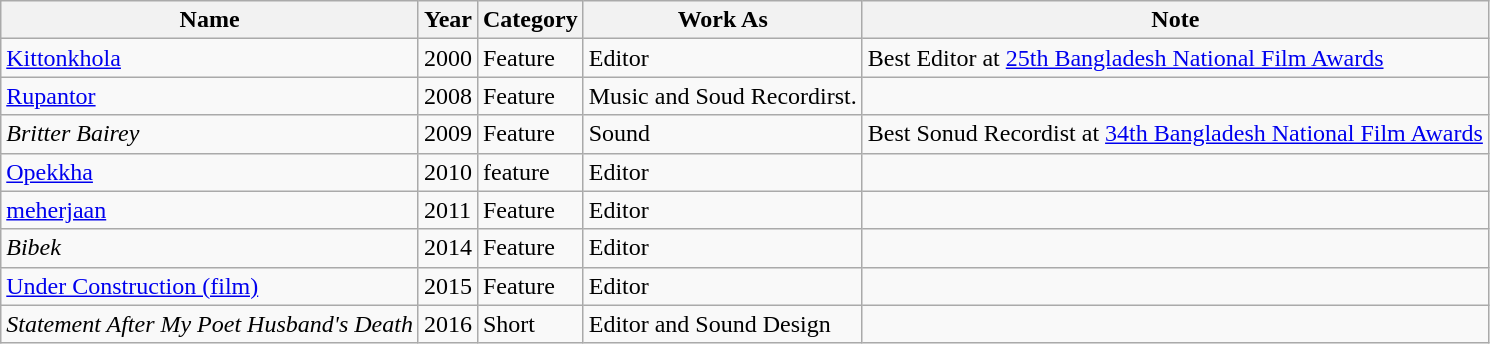<table class="wikitable">
<tr>
<th>Name</th>
<th>Year</th>
<th>Category</th>
<th>Work As</th>
<th>Note</th>
</tr>
<tr>
<td><a href='#'>Kittonkhola</a></td>
<td>2000</td>
<td>Feature</td>
<td>Editor</td>
<td>Best Editor at <a href='#'>25th Bangladesh National Film Awards</a></td>
</tr>
<tr>
<td><a href='#'>Rupantor</a></td>
<td>2008</td>
<td>Feature</td>
<td>Music and Soud Recordirst.</td>
<td></td>
</tr>
<tr>
<td><em>Britter Bairey</em></td>
<td>2009</td>
<td>Feature</td>
<td>Sound</td>
<td>Best Sonud Recordist at <a href='#'>34th Bangladesh National Film Awards</a></td>
</tr>
<tr>
<td><a href='#'>Opekkha</a></td>
<td>2010</td>
<td>feature</td>
<td>Editor</td>
<td></td>
</tr>
<tr>
<td><a href='#'>meherjaan</a></td>
<td>2011</td>
<td>Feature</td>
<td>Editor</td>
<td></td>
</tr>
<tr>
<td><em>Bibek</em></td>
<td>2014</td>
<td>Feature</td>
<td>Editor</td>
<td></td>
</tr>
<tr>
<td><a href='#'>Under Construction (film)</a></td>
<td>2015</td>
<td>Feature</td>
<td>Editor</td>
<td></td>
</tr>
<tr>
<td><em>Statement After My Poet Husband's Death</em></td>
<td>2016</td>
<td>Short</td>
<td>Editor and Sound Design</td>
<td></td>
</tr>
</table>
